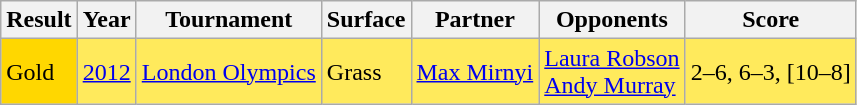<table class="sortable wikitable">
<tr>
<th>Result</th>
<th>Year</th>
<th>Tournament</th>
<th>Surface</th>
<th>Partner</th>
<th>Opponents</th>
<th class=unsortable>Score</th>
</tr>
<tr bgcolor=FFEA5C>
<td bgcolor=gold>Gold</td>
<td><a href='#'>2012</a></td>
<td><a href='#'>London Olympics</a></td>
<td>Grass</td>
<td> <a href='#'>Max Mirnyi</a></td>
<td> <a href='#'>Laura Robson</a><br> <a href='#'>Andy Murray</a></td>
<td>2–6, 6–3, [10–8]</td>
</tr>
</table>
